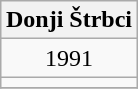<table class="wikitable" style="margin: 0.5em auto; text-align: center;">
<tr>
<th colspan="1">Donji Štrbci</th>
</tr>
<tr>
<td>1991</td>
</tr>
<tr>
<td></td>
</tr>
<tr>
</tr>
</table>
